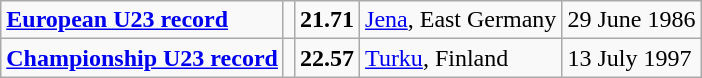<table class="wikitable">
<tr>
<td><strong><a href='#'>European U23 record</a></strong></td>
<td></td>
<td><strong>21.71</strong></td>
<td><a href='#'>Jena</a>, East Germany</td>
<td>29 June 1986</td>
</tr>
<tr>
<td><strong><a href='#'>Championship U23 record</a></strong></td>
<td></td>
<td><strong>22.57</strong></td>
<td><a href='#'>Turku</a>, Finland</td>
<td>13 July 1997</td>
</tr>
</table>
